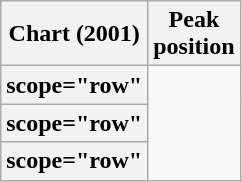<table class="wikitable sortable plainrowheaders">
<tr>
<th scope="col">Chart (2001)</th>
<th scope="col">Peak<br>position</th>
</tr>
<tr>
<th>scope="row" </th>
</tr>
<tr>
<th>scope="row" </th>
</tr>
<tr>
<th>scope="row" </th>
</tr>
</table>
